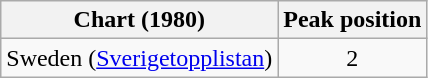<table class="wikitable">
<tr>
<th>Chart (1980)</th>
<th>Peak position</th>
</tr>
<tr>
<td>Sweden (<a href='#'>Sverigetopplistan</a>)</td>
<td align="center">2</td>
</tr>
</table>
